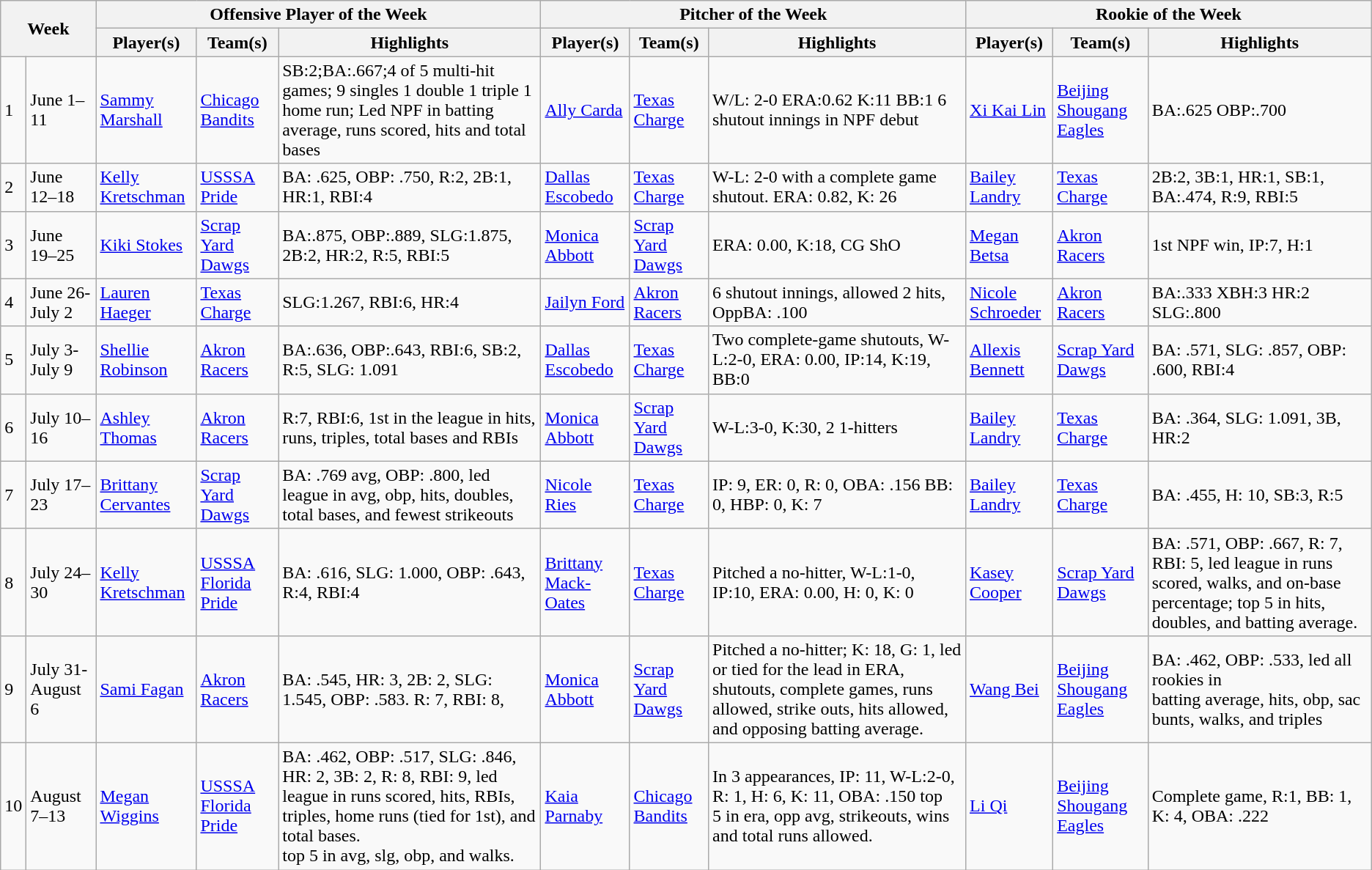<table class="wikitable">
<tr>
<th rowspan=2; colspan=2>Week</th>
<th colspan=3>Offensive Player of the Week</th>
<th colspan=3>Pitcher of the Week</th>
<th colspan=3>Rookie of the Week</th>
</tr>
<tr>
<th>Player(s)</th>
<th>Team(s)</th>
<th>Highlights</th>
<th>Player(s)</th>
<th>Team(s)</th>
<th>Highlights</th>
<th>Player(s)</th>
<th>Team(s)</th>
<th>Highlights</th>
</tr>
<tr>
<td>1</td>
<td>June 1–11</td>
<td><a href='#'>Sammy Marshall</a></td>
<td><a href='#'>Chicago Bandits</a></td>
<td>SB:2;BA:.667;4 of 5 multi-hit games; 9 singles 1 double 1 triple 1 home run; Led NPF in batting average, runs scored, hits and total bases</td>
<td><a href='#'>Ally Carda</a></td>
<td><a href='#'>Texas Charge</a></td>
<td>W/L: 2-0 ERA:0.62 K:11 BB:1 6 shutout innings in NPF debut</td>
<td><a href='#'>Xi Kai Lin</a></td>
<td><a href='#'>Beijing Shougang Eagles</a></td>
<td>BA:.625 OBP:.700</td>
</tr>
<tr>
<td>2</td>
<td>June 12–18</td>
<td><a href='#'>Kelly Kretschman</a></td>
<td><a href='#'>USSSA Pride</a></td>
<td>BA: .625, OBP: .750, R:2, 2B:1, HR:1, RBI:4</td>
<td><a href='#'>Dallas Escobedo</a></td>
<td><a href='#'>Texas Charge</a></td>
<td>W-L: 2-0 with a complete game shutout. ERA: 0.82, K: 26</td>
<td><a href='#'>Bailey Landry</a></td>
<td><a href='#'>Texas Charge</a></td>
<td>2B:2, 3B:1, HR:1, SB:1, BA:.474, R:9, RBI:5</td>
</tr>
<tr>
<td>3</td>
<td>June 19–25</td>
<td><a href='#'>Kiki Stokes</a></td>
<td><a href='#'>Scrap Yard Dawgs</a></td>
<td>BA:.875, OBP:.889, SLG:1.875, 2B:2, HR:2, R:5, RBI:5</td>
<td><a href='#'>Monica Abbott</a></td>
<td><a href='#'>Scrap Yard Dawgs</a></td>
<td>ERA: 0.00, K:18, CG ShO</td>
<td><a href='#'>Megan Betsa</a></td>
<td><a href='#'>Akron Racers</a></td>
<td>1st NPF win, IP:7, H:1</td>
</tr>
<tr>
<td>4</td>
<td>June 26-July 2</td>
<td><a href='#'>Lauren Haeger</a></td>
<td><a href='#'>Texas Charge</a></td>
<td>SLG:1.267, RBI:6, HR:4</td>
<td><a href='#'>Jailyn Ford</a></td>
<td><a href='#'>Akron Racers</a></td>
<td>6 shutout innings, allowed 2 hits, OppBA: .100</td>
<td><a href='#'>Nicole Schroeder</a></td>
<td><a href='#'>Akron Racers</a></td>
<td>BA:.333 XBH:3 HR:2 SLG:.800</td>
</tr>
<tr>
<td>5</td>
<td>July 3-July 9</td>
<td><a href='#'>Shellie Robinson</a></td>
<td><a href='#'>Akron Racers</a></td>
<td>BA:.636, OBP:.643, RBI:6, SB:2, R:5, SLG: 1.091</td>
<td><a href='#'>Dallas Escobedo</a></td>
<td><a href='#'>Texas Charge</a></td>
<td>Two complete-game shutouts, W-L:2-0, ERA: 0.00, IP:14, K:19, BB:0</td>
<td><a href='#'>Allexis Bennett</a></td>
<td><a href='#'>Scrap Yard Dawgs</a></td>
<td>BA: .571, SLG: .857, OBP: .600, RBI:4</td>
</tr>
<tr>
<td>6</td>
<td>July 10–16</td>
<td><a href='#'>Ashley Thomas</a></td>
<td><a href='#'>Akron Racers</a></td>
<td>R:7, RBI:6,  1st in the league in hits, runs, triples, total bases and RBIs</td>
<td><a href='#'>Monica Abbott</a></td>
<td><a href='#'>Scrap Yard Dawgs</a></td>
<td>W-L:3-0, K:30, 2 1-hitters</td>
<td><a href='#'>Bailey Landry</a></td>
<td><a href='#'>Texas Charge</a></td>
<td>BA: .364, SLG: 1.091, 3B, HR:2</td>
</tr>
<tr>
<td>7</td>
<td>July 17–23</td>
<td><a href='#'>Brittany Cervantes</a></td>
<td><a href='#'>Scrap Yard Dawgs</a></td>
<td>BA: .769 avg, OBP: .800, led league in avg, obp, hits, doubles, total bases, and fewest strikeouts</td>
<td><a href='#'>Nicole Ries</a></td>
<td><a href='#'>Texas Charge</a></td>
<td>IP: 9, ER: 0, R: 0, OBA: .156 BB: 0, HBP: 0, K: 7</td>
<td><a href='#'>Bailey Landry</a></td>
<td><a href='#'>Texas Charge</a></td>
<td>BA: .455, H: 10, SB:3, R:5</td>
</tr>
<tr>
<td>8</td>
<td>July 24–30</td>
<td><a href='#'>Kelly Kretschman</a></td>
<td><a href='#'>USSSA Florida Pride</a></td>
<td>BA: .616, SLG: 1.000, OBP: .643, R:4, RBI:4</td>
<td><a href='#'>Brittany Mack-Oates</a></td>
<td><a href='#'>Texas Charge</a></td>
<td>Pitched a no-hitter, W-L:1-0, IP:10, ERA: 0.00, H: 0, K: 0</td>
<td><a href='#'>Kasey Cooper</a></td>
<td><a href='#'>Scrap Yard Dawgs</a></td>
<td>BA: .571, OBP: .667, R: 7, RBI: 5, led league in runs scored, walks, and on-base percentage; top 5 in hits, doubles, and batting average.</td>
</tr>
<tr>
<td>9</td>
<td>July 31-August 6</td>
<td><a href='#'>Sami Fagan</a></td>
<td><a href='#'>Akron Racers</a></td>
<td>BA: .545, HR: 3, 2B: 2, SLG: 1.545, OBP: .583. R: 7, RBI: 8,</td>
<td><a href='#'>Monica Abbott</a></td>
<td><a href='#'>Scrap Yard Dawgs</a></td>
<td>Pitched a no-hitter;  K: 18, G: 1, led or tied for the lead in ERA, shutouts, complete games, runs allowed, strike outs, hits allowed, and opposing batting average.</td>
<td><a href='#'>Wang Bei</a></td>
<td><a href='#'>Beijing Shougang Eagles</a></td>
<td>BA: .462, OBP: .533, led all rookies in<br>batting average, hits, obp, sac bunts, walks, and triples</td>
</tr>
<tr>
<td>10</td>
<td>August 7–13</td>
<td><a href='#'>Megan Wiggins</a></td>
<td><a href='#'>USSSA Florida Pride</a></td>
<td>BA: .462, OBP: .517, SLG: .846, HR: 2, 3B: 2, R: 8, RBI: 9, led league in runs scored, hits, RBIs, triples, home runs (tied for 1st), and total bases.<br>top 5 in avg, slg, obp, and walks.</td>
<td><a href='#'>Kaia Parnaby</a></td>
<td><a href='#'>Chicago Bandits</a></td>
<td>In 3 appearances, IP: 11, W-L:2-0, R: 1, H: 6, K: 11, OBA: .150 top<br>5 in era, opp avg, strikeouts, wins and total runs allowed.</td>
<td><a href='#'>Li Qi</a></td>
<td><a href='#'>Beijing Shougang Eagles</a></td>
<td>Complete game, R:1, BB: 1, K: 4, OBA: .222</td>
</tr>
</table>
